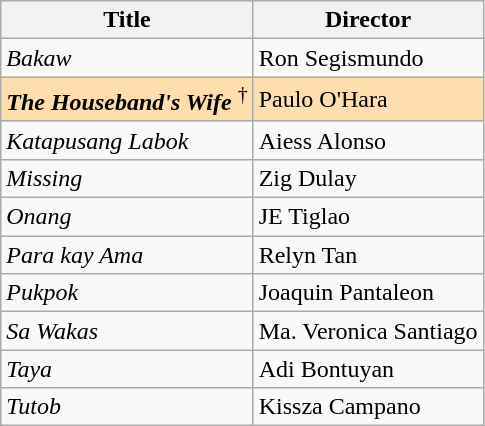<table class="wikitable">
<tr>
<th>Title</th>
<th>Director</th>
</tr>
<tr>
<td><em>Bakaw </em></td>
<td>Ron Segismundo</td>
</tr>
<tr style="background:#FFDEAD;">
<td><strong><em>The Houseband's Wife</em></strong>  <sup>†</sup></td>
<td>Paulo O'Hara</td>
</tr>
<tr>
<td><em>Katapusang Labok</em></td>
<td>Aiess Alonso</td>
</tr>
<tr>
<td><em>Missing</em></td>
<td>Zig Dulay</td>
</tr>
<tr>
<td><em>Onang</em></td>
<td>JE Tiglao</td>
</tr>
<tr>
<td><em>Para kay Ama</em></td>
<td>Relyn Tan</td>
</tr>
<tr>
<td><em>Pukpok</em></td>
<td>Joaquin Pantaleon</td>
</tr>
<tr>
<td><em>Sa Wakas</em></td>
<td>Ma. Veronica Santiago</td>
</tr>
<tr>
<td><em>Taya</em></td>
<td>Adi Bontuyan</td>
</tr>
<tr>
<td><em>Tutob </em></td>
<td>Kissza Campano</td>
</tr>
</table>
